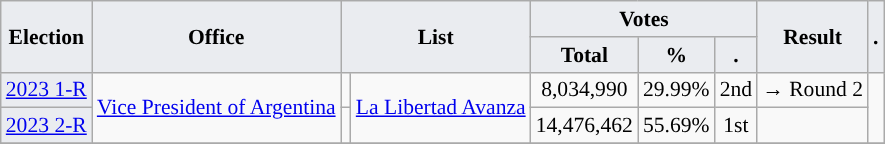<table class="wikitable" style="font-size:90%; text-align:center;">
<tr>
<th style="background-color:#EAECF0;" rowspan=2>Election</th>
<th style="background-color:#EAECF0;" rowspan=2>Office</th>
<th style="background-color:#EAECF0;" colspan=2 rowspan=2>List</th>
<th style="background-color:#EAECF0;" colspan=3>Votes</th>
<th style="background-color:#EAECF0;" rowspan=2>Result</th>
<th style="background-color:#EAECF0;" rowspan=2>.</th>
</tr>
<tr>
<th style="background-color:#EAECF0;">Total</th>
<th style="background-color:#EAECF0;">%</th>
<th style="background-color:#EAECF0;">.</th>
</tr>
<tr>
<td style="background-color:#EAECF0;"><a href='#'>2023 1-R</a></td>
<td rowspan="2"><a href='#'>Vice President of Argentina</a></td>
<td style="background-color:"></td>
<td rowspan="2"><a href='#'>La Libertad Avanza</a></td>
<td>8,034,990</td>
<td>29.99%</td>
<td>2nd</td>
<td>→ Round 2</td>
<td rowspan="2"></td>
</tr>
<tr>
<td style="background-color:#EAECF0;"><a href='#'>2023 2-R</a></td>
<td style="background-color:"></td>
<td>14,476,462</td>
<td>55.69%</td>
<td>1st</td>
<td></td>
</tr>
<tr>
</tr>
</table>
